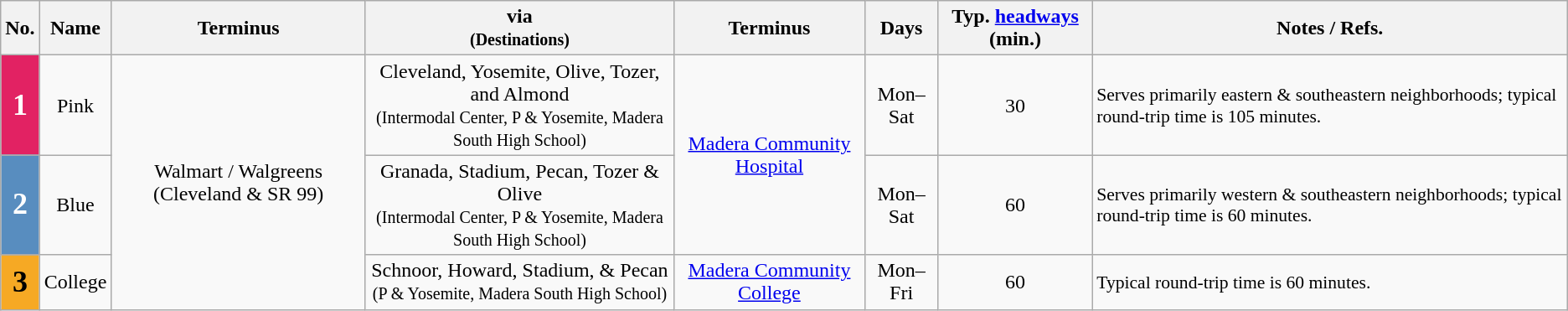<table class="wikitable sortable" style="font-size:100%;text-align:center;">
<tr>
<th>No.</th>
<th>Name</th>
<th>Terminus</th>
<th>via<br><small>(Destinations)</small></th>
<th>Terminus</th>
<th>Days</th>
<th>Typ. <a href='#'>headways</a> (min.)</th>
<th class="unsortable">Notes / Refs.</th>
</tr>
<tr>
<th style="background:#e22263;color:#fff;font-size:150%;">1</th>
<td>Pink</td>
<td rowspan=3>Walmart / Walgreens (Cleveland & SR 99)</td>
<td>Cleveland, Yosemite, Olive, Tozer, and Almond<br><small>(Intermodal Center, P & Yosemite, Madera South High School)</small></td>
<td rowspan=2><a href='#'>Madera Community Hospital</a></td>
<td>Mon–Sat</td>
<td>30</td>
<td style="font-size:90%;text-align:left;">Serves primarily eastern & southeastern neighborhoods; typical round-trip time is 105 minutes.</td>
</tr>
<tr>
<th style="background:#588dbf;color:#fff;font-size:150%;">2</th>
<td>Blue</td>
<td>Granada, Stadium, Pecan, Tozer & Olive<br><small>(Intermodal Center, P & Yosemite, Madera South High School)</small></td>
<td>Mon–Sat</td>
<td>60</td>
<td style="font-size:90%;text-align:left;">Serves primarily western & southeastern neighborhoods; typical round-trip time is 60 minutes.</td>
</tr>
<tr>
<th style="background:#f6a924;color:#000;font-size:150%;">3</th>
<td>College</td>
<td>Schnoor, Howard, Stadium, & Pecan<br><small>(P & Yosemite, Madera South High School)</small></td>
<td><a href='#'>Madera Community College</a></td>
<td>Mon–Fri</td>
<td>60</td>
<td style="font-size:90%;text-align:left;">Typical round-trip time is 60 minutes.</td>
</tr>
</table>
